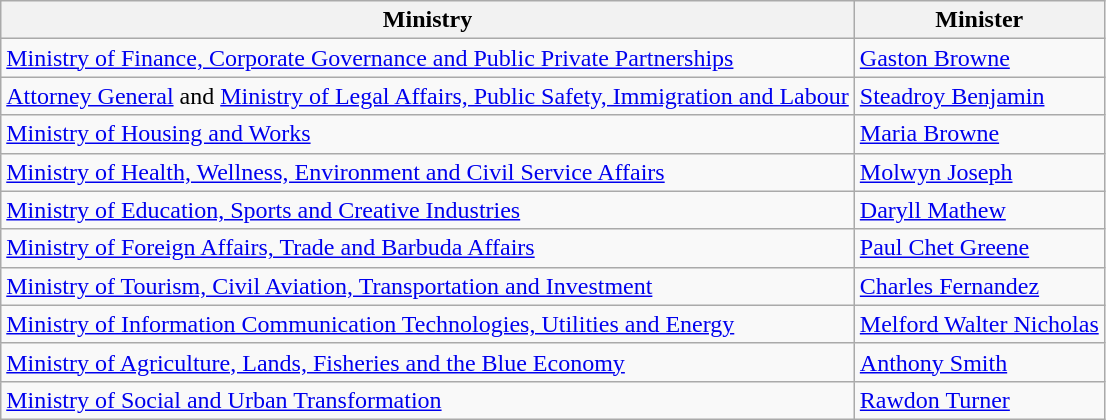<table class="wikitable sortable">
<tr>
<th>Ministry</th>
<th>Minister</th>
</tr>
<tr>
<td><a href='#'>Ministry of Finance, Corporate Governance and Public Private Partnerships</a></td>
<td><a href='#'>Gaston Browne</a></td>
</tr>
<tr>
<td><a href='#'>Attorney General</a> and <a href='#'>Ministry of Legal Affairs, Public Safety, Immigration and Labour</a></td>
<td><a href='#'>Steadroy Benjamin</a></td>
</tr>
<tr>
<td><a href='#'>Ministry of Housing and Works</a></td>
<td><a href='#'>Maria Browne</a></td>
</tr>
<tr>
<td><a href='#'>Ministry of Health, Wellness, Environment and Civil Service Affairs</a></td>
<td><a href='#'>Molwyn Joseph</a></td>
</tr>
<tr>
<td><a href='#'>Ministry of Education, Sports and Creative Industries</a></td>
<td><a href='#'>Daryll Mathew</a></td>
</tr>
<tr>
<td><a href='#'>Ministry of Foreign Affairs, Trade and Barbuda Affairs</a></td>
<td><a href='#'>Paul Chet Greene</a></td>
</tr>
<tr>
<td><a href='#'>Ministry of Tourism, Civil Aviation, Transportation and Investment</a></td>
<td><a href='#'>Charles Fernandez</a></td>
</tr>
<tr>
<td><a href='#'>Ministry of Information Communication Technologies, Utilities and Energy</a></td>
<td><a href='#'>Melford Walter Nicholas</a></td>
</tr>
<tr>
<td><a href='#'>Ministry of Agriculture, Lands, Fisheries and the Blue Economy</a></td>
<td><a href='#'>Anthony Smith</a></td>
</tr>
<tr>
<td><a href='#'>Ministry of Social and Urban Transformation</a></td>
<td><a href='#'>Rawdon Turner</a></td>
</tr>
</table>
